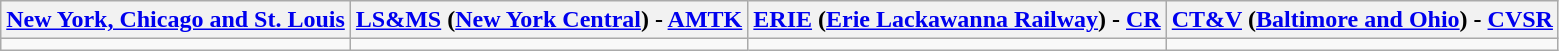<table Class=wikitable>
<tr>
<th><a href='#'>New York, Chicago and St. Louis</a></th>
<th><a href='#'>LS&MS</a> (<a href='#'>New York Central</a>) - <a href='#'>AMTK</a></th>
<th><a href='#'>ERIE</a> (<a href='#'>Erie Lackawanna Railway</a>) - <a href='#'>CR</a></th>
<th><a href='#'>CT&V</a> (<a href='#'>Baltimore and Ohio</a>) - <a href='#'>CVSR</a><br>
</th>
</tr>
<tr>
<td></td>
<td></td>
<td></td>
<td></td>
</tr>
</table>
